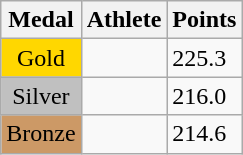<table class="wikitable">
<tr>
<th>Medal</th>
<th>Athlete</th>
<th>Points</th>
</tr>
<tr>
<td style="text-align:center;background-color:gold;">Gold</td>
<td></td>
<td>225.3</td>
</tr>
<tr>
<td style="text-align:center;background-color:silver;">Silver</td>
<td></td>
<td>216.0</td>
</tr>
<tr>
<td style="text-align:center;background-color:#CC9966;">Bronze</td>
<td></td>
<td>214.6</td>
</tr>
</table>
